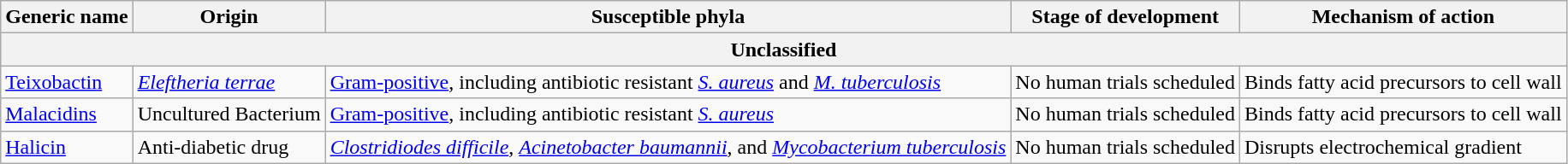<table class="wikitable">
<tr>
<th>Generic name</th>
<th>Origin</th>
<th>Susceptible phyla</th>
<th>Stage of development</th>
<th>Mechanism of action</th>
</tr>
<tr>
<th colspan="5">Unclassified</th>
</tr>
<tr>
<td><a href='#'>Teixobactin</a></td>
<td><em><a href='#'>Eleftheria terrae</a></em></td>
<td><a href='#'>Gram-positive</a>, including antibiotic resistant <em><a href='#'>S. aureus</a></em> and <em><a href='#'>M. tuberculosis</a></em></td>
<td>No human trials scheduled</td>
<td>Binds fatty acid precursors to cell wall</td>
</tr>
<tr>
<td><a href='#'>Malacidins</a></td>
<td>Uncultured Bacterium</td>
<td><a href='#'>Gram-positive</a>, including antibiotic resistant <em><a href='#'>S. aureus</a></em></td>
<td>No human trials scheduled</td>
<td>Binds fatty acid precursors to cell wall</td>
</tr>
<tr>
<td><a href='#'>Halicin</a></td>
<td>Anti-diabetic drug</td>
<td><em><a href='#'>Clostridiodes difficile</a></em>, <em><a href='#'>Acinetobacter baumannii</a></em>, and <em><a href='#'>Mycobacterium tuberculosis</a></em></td>
<td>No human trials scheduled</td>
<td>Disrupts electrochemical gradient</td>
</tr>
</table>
